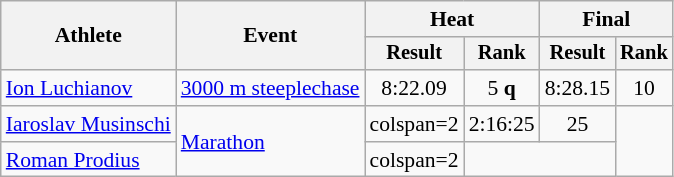<table class="wikitable" style="font-size:90%">
<tr>
<th rowspan="2">Athlete</th>
<th rowspan="2">Event</th>
<th colspan="2">Heat</th>
<th colspan="2">Final</th>
</tr>
<tr style="font-size:95%">
<th>Result</th>
<th>Rank</th>
<th>Result</th>
<th>Rank</th>
</tr>
<tr align=center>
<td align=left><a href='#'>Ion Luchianov</a></td>
<td align=left><a href='#'>3000 m steeplechase</a></td>
<td>8:22.09</td>
<td>5 <strong>q</strong></td>
<td>8:28.15</td>
<td>10</td>
</tr>
<tr align=center>
<td align=left><a href='#'>Iaroslav Musinschi</a></td>
<td align=left rowspan=2><a href='#'>Marathon</a></td>
<td>colspan=2 </td>
<td>2:16:25</td>
<td>25</td>
</tr>
<tr align=center>
<td align=left><a href='#'>Roman Prodius</a></td>
<td>colspan=2 </td>
<td colspan=2></td>
</tr>
</table>
